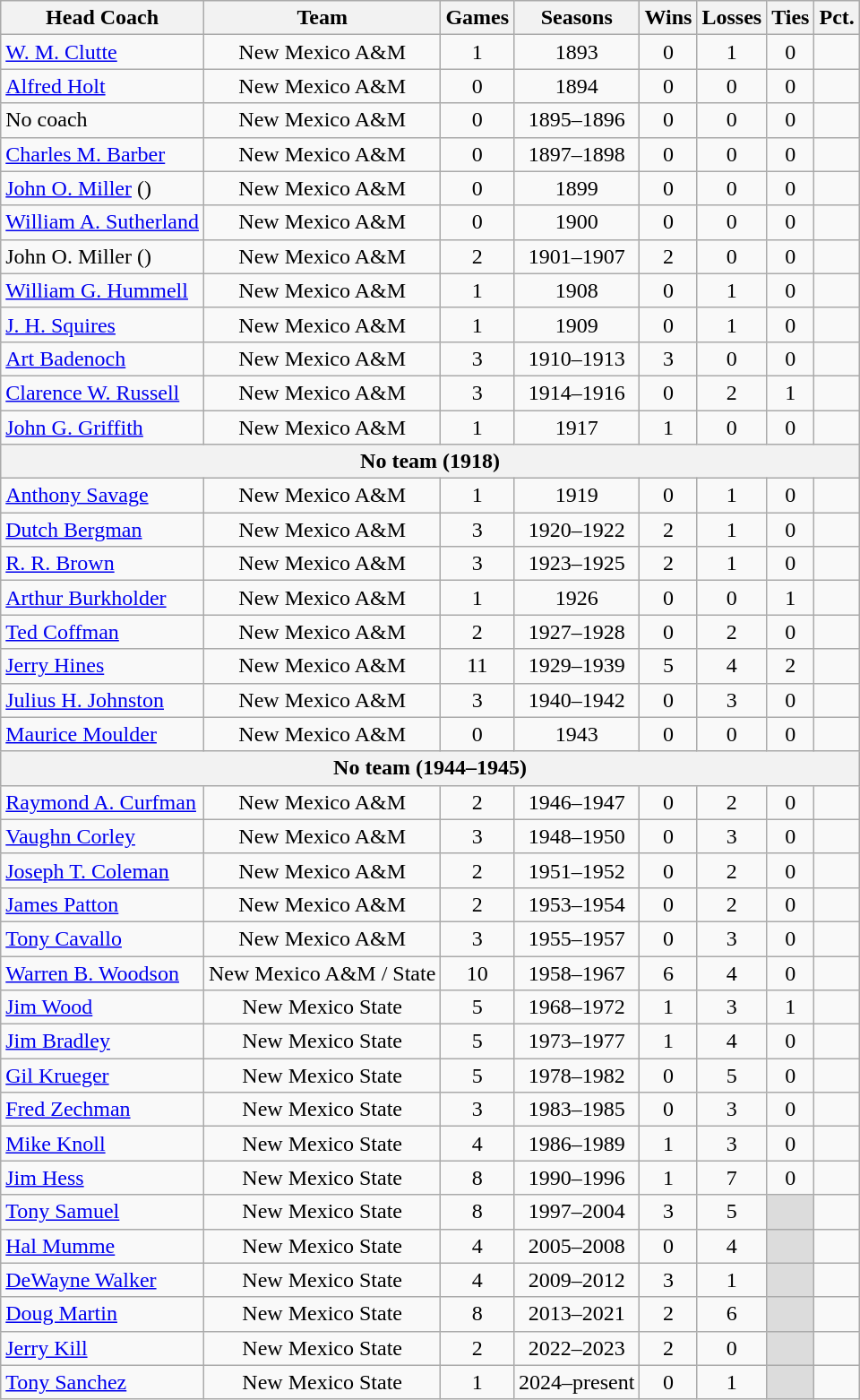<table class="sortable wikitable" style="text-align:center">
<tr>
<th>Head Coach</th>
<th>Team</th>
<th>Games</th>
<th>Seasons</th>
<th>Wins</th>
<th>Losses</th>
<th>Ties</th>
<th>Pct.</th>
</tr>
<tr>
<td align=left><a href='#'>W. M. Clutte</a></td>
<td>New Mexico A&M</td>
<td>1</td>
<td>1893</td>
<td>0</td>
<td>1</td>
<td>0</td>
<td></td>
</tr>
<tr>
<td align=left><a href='#'>Alfred Holt</a></td>
<td>New Mexico A&M</td>
<td>0</td>
<td>1894</td>
<td>0</td>
<td>0</td>
<td>0</td>
<td></td>
</tr>
<tr>
<td align=left>No coach</td>
<td>New Mexico A&M</td>
<td>0</td>
<td>1895–1896</td>
<td>0</td>
<td>0</td>
<td>0</td>
<td></td>
</tr>
<tr>
<td align=left><a href='#'>Charles M. Barber</a></td>
<td>New Mexico A&M</td>
<td>0</td>
<td>1897–1898</td>
<td>0</td>
<td>0</td>
<td>0</td>
<td></td>
</tr>
<tr>
<td align=left><a href='#'>John O. Miller</a> ()</td>
<td>New Mexico A&M</td>
<td>0</td>
<td>1899</td>
<td>0</td>
<td>0</td>
<td>0</td>
<td></td>
</tr>
<tr>
<td align=left><a href='#'>William A. Sutherland</a></td>
<td>New Mexico A&M</td>
<td>0</td>
<td>1900</td>
<td>0</td>
<td>0</td>
<td>0</td>
<td></td>
</tr>
<tr>
<td align=left>John O. Miller ()</td>
<td>New Mexico A&M</td>
<td>2</td>
<td>1901–1907</td>
<td>2</td>
<td>0</td>
<td>0</td>
<td></td>
</tr>
<tr>
<td align=left><a href='#'>William G. Hummell</a></td>
<td>New Mexico A&M</td>
<td>1</td>
<td>1908</td>
<td>0</td>
<td>1</td>
<td>0</td>
<td></td>
</tr>
<tr>
<td align=left><a href='#'>J. H. Squires</a></td>
<td>New Mexico A&M</td>
<td>1</td>
<td>1909</td>
<td>0</td>
<td>1</td>
<td>0</td>
<td></td>
</tr>
<tr>
<td align=left><a href='#'>Art Badenoch</a></td>
<td>New Mexico A&M</td>
<td>3</td>
<td>1910–1913</td>
<td>3</td>
<td>0</td>
<td>0</td>
<td></td>
</tr>
<tr>
<td align=left><a href='#'>Clarence W. Russell</a></td>
<td>New Mexico A&M</td>
<td>3</td>
<td>1914–1916</td>
<td>0</td>
<td>2</td>
<td>1</td>
<td></td>
</tr>
<tr>
<td align=left><a href='#'>John G. Griffith</a></td>
<td>New Mexico A&M</td>
<td>1</td>
<td>1917</td>
<td>1</td>
<td>0</td>
<td>0</td>
<td></td>
</tr>
<tr>
<th colspan=8>No team (1918)</th>
</tr>
<tr>
<td align=left><a href='#'>Anthony Savage</a></td>
<td>New Mexico A&M</td>
<td>1</td>
<td>1919</td>
<td>0</td>
<td>1</td>
<td>0</td>
<td></td>
</tr>
<tr>
<td align=left><a href='#'>Dutch Bergman</a></td>
<td>New Mexico A&M</td>
<td>3</td>
<td>1920–1922</td>
<td>2</td>
<td>1</td>
<td>0</td>
<td></td>
</tr>
<tr>
<td align=left><a href='#'>R. R. Brown</a></td>
<td>New Mexico A&M</td>
<td>3</td>
<td>1923–1925</td>
<td>2</td>
<td>1</td>
<td>0</td>
<td></td>
</tr>
<tr>
<td align=left><a href='#'>Arthur Burkholder</a></td>
<td>New Mexico A&M</td>
<td>1</td>
<td>1926</td>
<td>0</td>
<td>0</td>
<td>1</td>
<td></td>
</tr>
<tr>
<td align=left><a href='#'>Ted Coffman</a></td>
<td>New Mexico A&M</td>
<td>2</td>
<td>1927–1928</td>
<td>0</td>
<td>2</td>
<td>0</td>
<td></td>
</tr>
<tr>
<td align=left><a href='#'>Jerry Hines</a></td>
<td>New Mexico A&M</td>
<td>11</td>
<td>1929–1939</td>
<td>5</td>
<td>4</td>
<td>2</td>
<td></td>
</tr>
<tr>
<td align=left><a href='#'>Julius H. Johnston</a></td>
<td>New Mexico A&M</td>
<td>3</td>
<td>1940–1942</td>
<td>0</td>
<td>3</td>
<td>0</td>
<td></td>
</tr>
<tr>
<td align=left><a href='#'>Maurice Moulder</a></td>
<td>New Mexico A&M</td>
<td>0</td>
<td>1943</td>
<td>0</td>
<td>0</td>
<td>0</td>
<td></td>
</tr>
<tr>
<th colspan=8>No team (1944–1945)</th>
</tr>
<tr>
<td align=left><a href='#'>Raymond A. Curfman</a></td>
<td>New Mexico A&M</td>
<td>2</td>
<td>1946–1947</td>
<td>0</td>
<td>2</td>
<td>0</td>
<td></td>
</tr>
<tr>
<td align=left><a href='#'>Vaughn Corley</a></td>
<td>New Mexico A&M</td>
<td>3</td>
<td>1948–1950</td>
<td>0</td>
<td>3</td>
<td>0</td>
<td></td>
</tr>
<tr>
<td align=left><a href='#'>Joseph T. Coleman</a></td>
<td>New Mexico A&M</td>
<td>2</td>
<td>1951–1952</td>
<td>0</td>
<td>2</td>
<td>0</td>
<td></td>
</tr>
<tr>
<td align=left><a href='#'>James Patton</a></td>
<td>New Mexico A&M</td>
<td>2</td>
<td>1953–1954</td>
<td>0</td>
<td>2</td>
<td>0</td>
<td></td>
</tr>
<tr>
<td align=left><a href='#'>Tony Cavallo</a></td>
<td>New Mexico A&M</td>
<td>3</td>
<td>1955–1957</td>
<td>0</td>
<td>3</td>
<td>0</td>
<td></td>
</tr>
<tr>
<td align=left><a href='#'>Warren B. Woodson</a></td>
<td>New Mexico A&M / State</td>
<td>10</td>
<td>1958–1967</td>
<td>6</td>
<td>4</td>
<td>0</td>
<td></td>
</tr>
<tr>
<td align=left><a href='#'>Jim Wood</a></td>
<td>New Mexico State</td>
<td>5</td>
<td>1968–1972</td>
<td>1</td>
<td>3</td>
<td>1</td>
<td></td>
</tr>
<tr>
<td align=left><a href='#'>Jim Bradley</a></td>
<td>New Mexico State</td>
<td>5</td>
<td>1973–1977</td>
<td>1</td>
<td>4</td>
<td>0</td>
<td></td>
</tr>
<tr>
<td align=left><a href='#'>Gil Krueger</a></td>
<td>New Mexico State</td>
<td>5</td>
<td>1978–1982</td>
<td>0</td>
<td>5</td>
<td>0</td>
<td></td>
</tr>
<tr>
<td align=left><a href='#'>Fred Zechman</a></td>
<td>New Mexico State</td>
<td>3</td>
<td>1983–1985</td>
<td>0</td>
<td>3</td>
<td>0</td>
<td></td>
</tr>
<tr>
<td align=left><a href='#'>Mike Knoll</a></td>
<td>New Mexico State</td>
<td>4</td>
<td>1986–1989</td>
<td>1</td>
<td>3</td>
<td>0</td>
<td></td>
</tr>
<tr>
<td align=left><a href='#'>Jim Hess</a></td>
<td>New Mexico State</td>
<td>8</td>
<td>1990–1996</td>
<td>1</td>
<td>7</td>
<td>0</td>
<td></td>
</tr>
<tr>
<td align=left><a href='#'>Tony Samuel</a></td>
<td>New Mexico State</td>
<td>8</td>
<td>1997–2004</td>
<td>3</td>
<td>5</td>
<td style="background:#DCDCDC;"> </td>
<td></td>
</tr>
<tr>
<td align=left><a href='#'>Hal Mumme</a></td>
<td>New Mexico State</td>
<td>4</td>
<td>2005–2008</td>
<td>0</td>
<td>4</td>
<td style="background:#DCDCDC;"> </td>
<td></td>
</tr>
<tr>
<td align=left><a href='#'>DeWayne Walker</a></td>
<td>New Mexico State</td>
<td>4</td>
<td>2009–2012</td>
<td>3</td>
<td>1</td>
<td style="background:#DCDCDC;"> </td>
<td></td>
</tr>
<tr>
<td align=left><a href='#'>Doug Martin</a></td>
<td>New Mexico State</td>
<td>8</td>
<td>2013–2021</td>
<td>2</td>
<td>6</td>
<td style="background:#DCDCDC;"> </td>
<td></td>
</tr>
<tr>
<td align=left><a href='#'>Jerry Kill</a></td>
<td>New Mexico State</td>
<td>2</td>
<td>2022–2023</td>
<td>2</td>
<td>0</td>
<td style="background:#DCDCDC;"> </td>
<td></td>
</tr>
<tr>
<td align=left><a href='#'>Tony Sanchez</a></td>
<td>New Mexico State</td>
<td>1</td>
<td>2024–present</td>
<td>0</td>
<td>1</td>
<td style="background:#DCDCDC;"> </td>
<td></td>
</tr>
</table>
